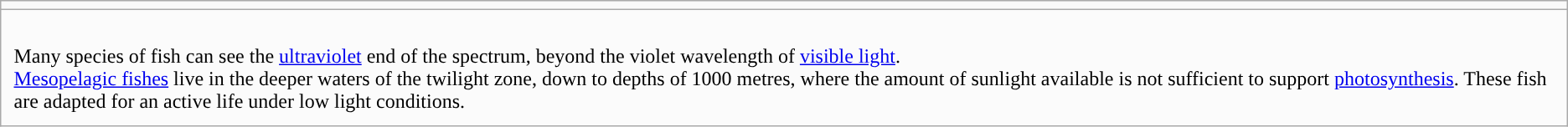<table class="wikitable">
<tr>
<td style="background:"></td>
</tr>
<tr>
<td style="background:#fbfbfb; padding:10px;"><br>Many species of fish can see the <a href='#'>ultraviolet</a> end of the spectrum, beyond the violet wavelength of <a href='#'>visible light</a>.<br><a href='#'>Mesopelagic fishes</a> live in the deeper waters of the twilight zone, down to depths of 1000 metres, where the amount of sunlight available is not sufficient to support <a href='#'>photosynthesis</a>. These fish are adapted for an active life under low light conditions.</td>
</tr>
</table>
